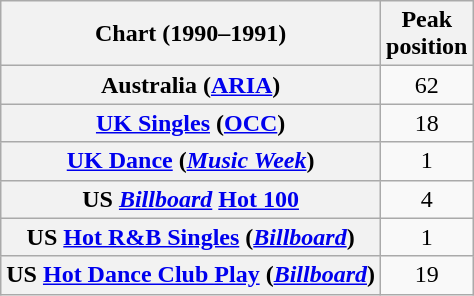<table class="wikitable sortable plainrowheaders">
<tr>
<th>Chart (1990–1991)</th>
<th>Peak<br>position</th>
</tr>
<tr>
<th scope="row">Australia (<a href='#'>ARIA</a>)</th>
<td align="center">62</td>
</tr>
<tr>
<th scope="row"><a href='#'>UK Singles</a> (<a href='#'>OCC</a>)</th>
<td align="center">18</td>
</tr>
<tr>
<th scope="row"><a href='#'>UK Dance</a> (<em><a href='#'>Music Week</a></em>)</th>
<td align="center">1</td>
</tr>
<tr>
<th scope="row">US <em><a href='#'>Billboard</a></em> <a href='#'>Hot 100</a></th>
<td align="center">4</td>
</tr>
<tr>
<th scope="row">US <a href='#'>Hot R&B Singles</a> (<em><a href='#'>Billboard</a></em>)</th>
<td align="center">1</td>
</tr>
<tr>
<th scope="row">US <a href='#'>Hot Dance Club Play</a> (<em><a href='#'>Billboard</a></em>)</th>
<td align="center">19</td>
</tr>
</table>
